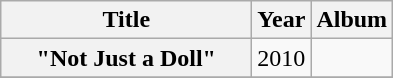<table class="wikitable plainrowheaders" style="text-align:center;">
<tr>
<th scope="col" style="width:10em;">Title</th>
<th scope="col">Year</th>
<th scope="col">Album</th>
</tr>
<tr>
<th scope="row">"Not Just a Doll"</th>
<td>2010</td>
<td></td>
</tr>
<tr>
</tr>
</table>
